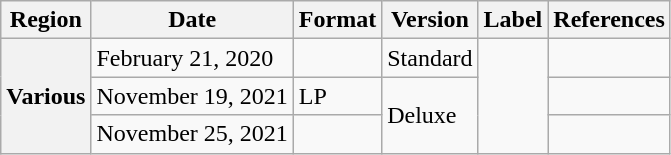<table class="wikitable plainrowheaders">
<tr>
<th scope="col">Region</th>
<th scope="col">Date</th>
<th scope="col">Format</th>
<th scope="col">Version</th>
<th scope="col">Label</th>
<th scope="col">References</th>
</tr>
<tr>
<th scope="row" rowspan="3">Various</th>
<td>February 21, 2020</td>
<td></td>
<td>Standard</td>
<td rowspan="3"></td>
<td></td>
</tr>
<tr>
<td>November 19, 2021</td>
<td>LP</td>
<td rowspan="2">Deluxe</td>
<td></td>
</tr>
<tr>
<td>November 25, 2021</td>
<td></td>
<td></td>
</tr>
</table>
